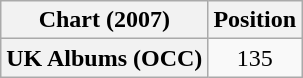<table class="wikitable plainrowheaders" style="text-align:center;">
<tr>
<th scope="col">Chart (2007)</th>
<th scope="col">Position</th>
</tr>
<tr>
<th scope="row">UK Albums (OCC)</th>
<td>135</td>
</tr>
</table>
